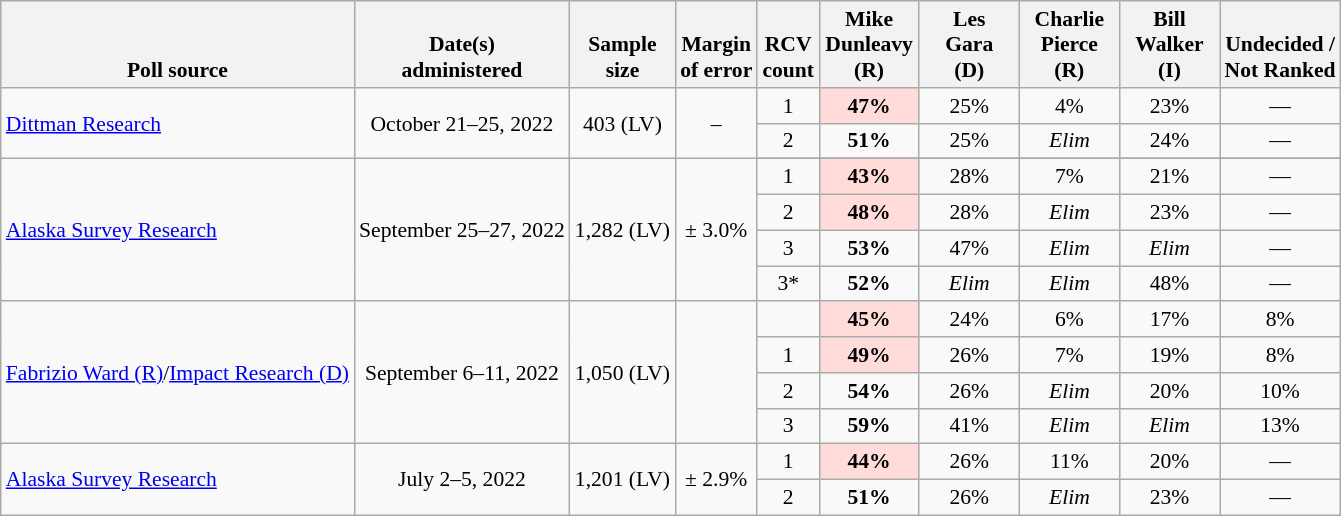<table class="wikitable" style="font-size:90%;text-align:center;">
<tr valign=bottom>
<th>Poll source</th>
<th>Date(s)<br>administered</th>
<th>Sample<br>size</th>
<th>Margin<br>of error</th>
<th>RCV<br>count</th>
<th style="width:60px;">Mike<br>Dunleavy<br>(R)</th>
<th style="width:60px;">Les<br>Gara<br>(D)</th>
<th style="width:60px;">Charlie<br>Pierce<br>(R)</th>
<th style="width:60px;">Bill<br>Walker<br>(I)</th>
<th>Undecided /<br>Not Ranked</th>
</tr>
<tr>
<td style="text-align:left;" rowspan="2"><a href='#'>Dittman Research</a></td>
<td rowspan="2">October 21–25, 2022</td>
<td rowspan="2">403 (LV)</td>
<td rowspan="2">–</td>
<td>1</td>
<td style="background:#ffdbda"><strong>47%</strong></td>
<td>25%</td>
<td>4%</td>
<td>23%</td>
<td>—</td>
</tr>
<tr>
<td>2</td>
<td><strong>51%</strong></td>
<td>25%</td>
<td><em>Elim</em></td>
<td>24%</td>
<td>—</td>
</tr>
<tr>
<td style="text-align:left;" rowspan="5"><a href='#'>Alaska Survey Research</a></td>
<td rowspan="5">September 25–27, 2022</td>
<td rowspan="5">1,282 (LV)</td>
<td rowspan="5">± 3.0%</td>
</tr>
<tr>
<td>1</td>
<td style="background:#ffdbda"><strong>43%</strong></td>
<td>28%</td>
<td>7%</td>
<td>21%</td>
<td>—</td>
</tr>
<tr>
<td>2</td>
<td style="background:#ffdbda"><strong>48%</strong></td>
<td>28%</td>
<td><em>Elim</em></td>
<td>23%</td>
<td>—</td>
</tr>
<tr>
<td>3</td>
<td><strong>53%</strong></td>
<td>47%</td>
<td><em>Elim</em></td>
<td><em>Elim</em></td>
<td>—</td>
</tr>
<tr>
<td>3*</td>
<td><strong>52%</strong></td>
<td><em>Elim</em></td>
<td><em>Elim</em></td>
<td>48%</td>
<td>—</td>
</tr>
<tr>
<td style="text-align:left;" rowspan="4"><a href='#'>Fabrizio Ward (R)</a>/<a href='#'>Impact Research (D)</a></td>
<td rowspan="4">September 6–11, 2022</td>
<td rowspan="4">1,050 (LV)</td>
<td rowspan="4"></td>
<td></td>
<td style="background:#ffdbda"><strong>45%</strong></td>
<td>24%</td>
<td>6%</td>
<td>17%</td>
<td>8% </td>
</tr>
<tr>
<td>1</td>
<td style="background:#ffdbda"><strong>49%</strong></td>
<td>26%</td>
<td>7%</td>
<td>19%</td>
<td>8% </td>
</tr>
<tr>
<td>2</td>
<td><strong>54%</strong></td>
<td>26%</td>
<td><em>Elim</em></td>
<td>20%</td>
<td>10% </td>
</tr>
<tr>
<td>3</td>
<td><strong>59%</strong></td>
<td>41%</td>
<td><em>Elim</em></td>
<td><em>Elim</em></td>
<td>13% </td>
</tr>
<tr>
<td style="text-align:left;" rowspan="2"><a href='#'>Alaska Survey Research</a></td>
<td rowspan="2">July 2–5, 2022</td>
<td rowspan="2">1,201 (LV)</td>
<td rowspan="2">± 2.9%</td>
<td>1</td>
<td style="background:#ffdbda"><strong>44%</strong></td>
<td>26%</td>
<td>11%</td>
<td>20%</td>
<td>—</td>
</tr>
<tr>
<td>2</td>
<td><strong>51%</strong></td>
<td>26%</td>
<td><em>Elim</em></td>
<td>23%</td>
<td>—</td>
</tr>
</table>
